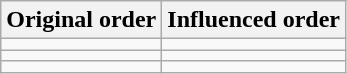<table class="wikitable">
<tr>
<th>Original order</th>
<th>Influenced order</th>
</tr>
<tr>
<td></td>
<td></td>
</tr>
<tr>
<td></td>
<td></td>
</tr>
<tr>
<td></td>
<td></td>
</tr>
</table>
